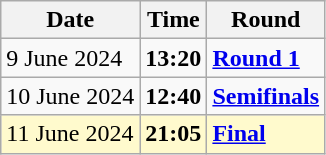<table class="wikitable">
<tr>
<th>Date</th>
<th>Time</th>
<th>Round</th>
</tr>
<tr>
<td>9 June 2024</td>
<td><strong>13:20</strong></td>
<td><strong><a href='#'>Round 1</a></strong></td>
</tr>
<tr>
<td>10 June 2024</td>
<td><strong>12:40</strong></td>
<td><strong><a href='#'>Semifinals</a></strong></td>
</tr>
<tr style=background:lemonchiffon>
<td>11 June 2024</td>
<td><strong>21:05</strong></td>
<td><strong><a href='#'>Final</a></strong></td>
</tr>
</table>
